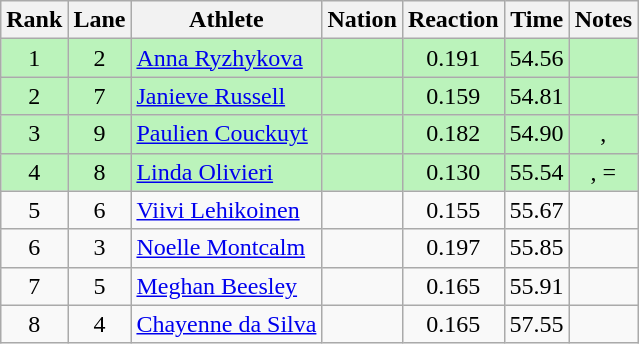<table class="wikitable sortable" style="text-align:center">
<tr>
<th>Rank</th>
<th>Lane</th>
<th>Athlete</th>
<th>Nation</th>
<th>Reaction</th>
<th>Time</th>
<th>Notes</th>
</tr>
<tr bgcolor=#bbf3bb>
<td>1</td>
<td>2</td>
<td align="left"><a href='#'>Anna Ryzhykova</a></td>
<td align="left"></td>
<td>0.191</td>
<td>54.56</td>
<td></td>
</tr>
<tr bgcolor=#bbf3bb>
<td>2</td>
<td>7</td>
<td align="left"><a href='#'>Janieve Russell</a></td>
<td align="left"></td>
<td>0.159</td>
<td>54.81</td>
<td></td>
</tr>
<tr bgcolor=#bbf3bb>
<td>3</td>
<td>9</td>
<td align="left"><a href='#'>Paulien Couckuyt</a></td>
<td align="left"></td>
<td>0.182</td>
<td>54.90</td>
<td>, </td>
</tr>
<tr bgcolor=#bbf3bb>
<td>4</td>
<td>8</td>
<td align="left"><a href='#'>Linda Olivieri</a></td>
<td align="left"></td>
<td>0.130</td>
<td>55.54</td>
<td>, =</td>
</tr>
<tr>
<td>5</td>
<td>6</td>
<td align="left"><a href='#'>Viivi Lehikoinen</a></td>
<td align="left"></td>
<td>0.155</td>
<td>55.67</td>
<td></td>
</tr>
<tr>
<td>6</td>
<td>3</td>
<td align="left"><a href='#'>Noelle Montcalm</a></td>
<td align="left"></td>
<td>0.197</td>
<td>55.85</td>
<td></td>
</tr>
<tr>
<td>7</td>
<td>5</td>
<td align="left"><a href='#'>Meghan Beesley</a></td>
<td align="left"></td>
<td>0.165</td>
<td>55.91</td>
<td></td>
</tr>
<tr>
<td>8</td>
<td>4</td>
<td align="left"><a href='#'>Chayenne da Silva</a></td>
<td align="left"></td>
<td>0.165</td>
<td>57.55</td>
<td></td>
</tr>
</table>
